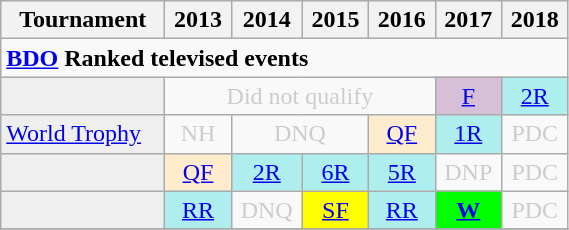<table class="wikitable" style="width:30%; margin:0">
<tr>
<th>Tournament</th>
<th>2013</th>
<th>2014</th>
<th>2015</th>
<th>2016</th>
<th>2017</th>
<th>2018</th>
</tr>
<tr>
<td colspan="7" align="left"><strong><a href='#'>BDO</a> Ranked televised events</strong></td>
</tr>
<tr>
<td style="background:#efefef;"></td>
<td colspan="4" style="text-align:center; color:#ccc;">Did not qualify</td>
<td style="text-align:center; background:#D8BFD8;"><a href='#'>F</a></td>
<td style="text-align:center; background:#afeeee;"><a href='#'>2R</a></td>
</tr>
<tr>
<td style="background:#efefef;"><a href='#'>World Trophy</a></td>
<td style="text-align:center; color:#ccc;">NH</td>
<td colspan="2" style="text-align:center; color:#ccc;">DNQ</td>
<td style="text-align:center; background:#ffebcd;"><a href='#'>QF</a></td>
<td style="text-align:center; background:#afeeee;"><a href='#'>1R</a></td>
<td style="text-align:center; color:#ccc;">PDC</td>
</tr>
<tr>
<td style="background:#efefef;"></td>
<td style="text-align:center; background:#ffebcd;"><a href='#'>QF</a></td>
<td style="text-align:center; background:#afeeee;"><a href='#'>2R</a></td>
<td style="text-align:center; background:#afeeee;"><a href='#'>6R</a></td>
<td style="text-align:center; background:#afeeee;"><a href='#'>5R</a></td>
<td style="text-align:center; color:#ccc;">DNP</td>
<td style="text-align:center; color:#ccc;">PDC</td>
</tr>
<tr>
<td style="background:#efefef;"></td>
<td style="text-align:center; background:#afeeee;"><a href='#'>RR</a></td>
<td style="text-align:center; color:#ccc;">DNQ</td>
<td style="text-align:center; background:yellow;"><a href='#'>SF</a></td>
<td style="text-align:center; background:#afeeee;"><a href='#'>RR</a></td>
<td style="text-align:center; background:lime;"><strong><a href='#'>W</a></strong></td>
<td style="text-align:center; color:#ccc;">PDC</td>
</tr>
<tr>
</tr>
</table>
